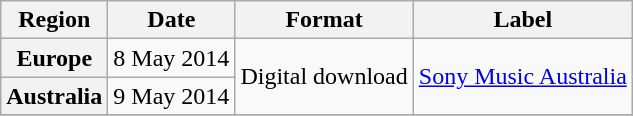<table class="wikitable plainrowheaders">
<tr>
<th scope="col">Region</th>
<th scope="col">Date</th>
<th scope="col">Format</th>
<th scope="col">Label</th>
</tr>
<tr>
<th scope="row">Europe</th>
<td>8 May 2014</td>
<td rowspan="2">Digital download</td>
<td rowspan="2"><a href='#'>Sony Music Australia</a></td>
</tr>
<tr>
<th scope="row">Australia</th>
<td>9 May 2014</td>
</tr>
<tr>
</tr>
</table>
